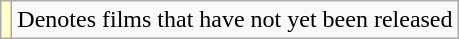<table class="wikitable">
<tr>
<td style="background:#ffc;"></td>
<td>Denotes films that have not yet been released</td>
</tr>
</table>
